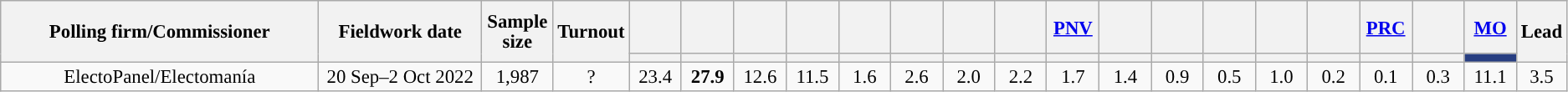<table class="wikitable collapsible collapsed" style="text-align:center; font-size:95%; line-height:16px;">
<tr style="height:42px;">
<th style="width:250px;" rowspan="2">Polling firm/Commissioner</th>
<th style="width:125px;" rowspan="2">Fieldwork date</th>
<th style="width:50px;" rowspan="2">Sample size</th>
<th style="width:45px;" rowspan="2">Turnout</th>
<th style="width:35px;"></th>
<th style="width:35px;"></th>
<th style="width:35px;"></th>
<th style="width:35px;"></th>
<th style="width:35px;"></th>
<th style="width:35px;"></th>
<th style="width:35px;"></th>
<th style="width:35px;"></th>
<th style="width:35px;"><a href='#'>PNV</a></th>
<th style="width:35px;"></th>
<th style="width:35px;"></th>
<th style="width:35px;"></th>
<th style="width:35px;"></th>
<th style="width:35px;"></th>
<th style="width:35px;"><a href='#'>PRC</a></th>
<th style="width:35px;"></th>
<th style="width:35px;"><a href='#'>MO</a></th>
<th style="width:30px;" rowspan="2">Lead</th>
</tr>
<tr>
<th style="color:inherit;background:"></th>
<th style="color:inherit;background:"></th>
<th style="color:inherit;background:"></th>
<th style="color:inherit;background:"></th>
<th style="color:inherit;background:"></th>
<th style="color:inherit;background:"></th>
<th style="color:inherit;background:"></th>
<th style="color:inherit;background:"></th>
<th style="color:inherit;background:"></th>
<th style="color:inherit;background:"></th>
<th style="color:inherit;background:"></th>
<th style="color:inherit;background:"></th>
<th style="color:inherit;background:"></th>
<th style="color:inherit;background:"></th>
<th style="color:inherit;background:"></th>
<th style="color:inherit;background:"></th>
<th style="color:inherit;background:#273E81;"></th>
</tr>
<tr>
<td>ElectoPanel/Electomanía</td>
<td>20 Sep–2 Oct 2022</td>
<td>1,987</td>
<td>?</td>
<td>23.4<br></td>
<td><strong>27.9</strong><br></td>
<td>12.6<br></td>
<td>11.5<br></td>
<td>1.6<br></td>
<td>2.6<br></td>
<td>2.0<br></td>
<td>2.2<br></td>
<td>1.7<br></td>
<td>1.4<br></td>
<td>0.9<br></td>
<td>0.5<br></td>
<td>1.0<br></td>
<td>0.2<br></td>
<td>0.1<br></td>
<td>0.3<br></td>
<td>11.1<br></td>
<td style="background:">3.5</td>
</tr>
</table>
